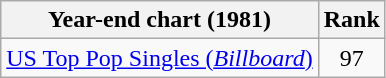<table class="wikitable sortable">
<tr>
<th>Year-end chart (1981)</th>
<th>Rank</th>
</tr>
<tr>
<td><a href='#'>US Top Pop Singles (<em>Billboard</em>)</a></td>
<td align="center">97</td>
</tr>
</table>
